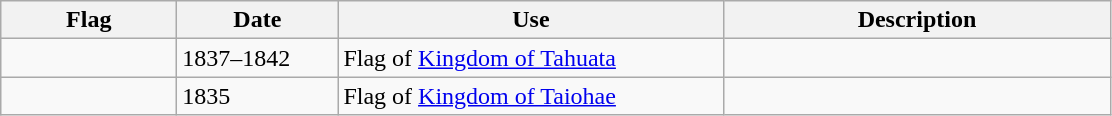<table class="wikitable">
<tr>
<th style="width:110px;">Flag</th>
<th style="width:100px;">Date</th>
<th style="width:250px;">Use</th>
<th style="width:250px;">Description</th>
</tr>
<tr>
<td></td>
<td>1837–1842</td>
<td>Flag of <a href='#'>Kingdom of Tahuata</a></td>
<td></td>
</tr>
<tr>
<td></td>
<td>1835</td>
<td>Flag of <a href='#'>Kingdom of Taiohae</a></td>
<td></td>
</tr>
</table>
